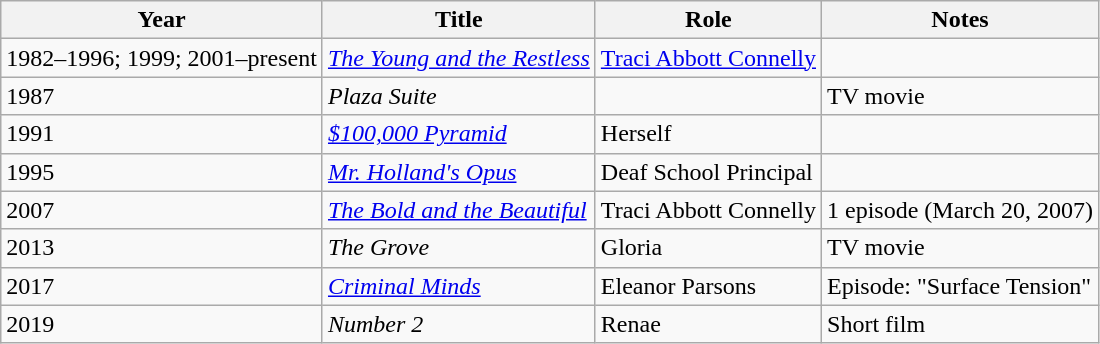<table class="wikitable">
<tr>
<th>Year</th>
<th>Title</th>
<th>Role</th>
<th>Notes</th>
</tr>
<tr>
<td>1982–1996; 1999; 2001–present</td>
<td><em><a href='#'>The Young and the Restless</a></em></td>
<td><a href='#'>Traci Abbott Connelly</a></td>
<td></td>
</tr>
<tr>
<td>1987</td>
<td><em>Plaza Suite</em></td>
<td></td>
<td>TV movie</td>
</tr>
<tr>
<td>1991</td>
<td><em><a href='#'>$100,000 Pyramid</a></em></td>
<td>Herself</td>
<td></td>
</tr>
<tr>
<td>1995</td>
<td><em><a href='#'>Mr. Holland's Opus</a></em></td>
<td>Deaf School Principal</td>
<td></td>
</tr>
<tr>
<td>2007</td>
<td><em><a href='#'>The Bold and the Beautiful</a></em></td>
<td>Traci Abbott Connelly</td>
<td>1 episode (March 20, 2007)</td>
</tr>
<tr>
<td>2013</td>
<td><em>The Grove</em></td>
<td>Gloria</td>
<td>TV movie</td>
</tr>
<tr>
<td>2017</td>
<td><em><a href='#'>Criminal Minds</a></em></td>
<td>Eleanor Parsons</td>
<td>Episode: "Surface Tension"</td>
</tr>
<tr>
<td>2019</td>
<td><em>Number 2</em></td>
<td>Renae</td>
<td>Short film</td>
</tr>
</table>
